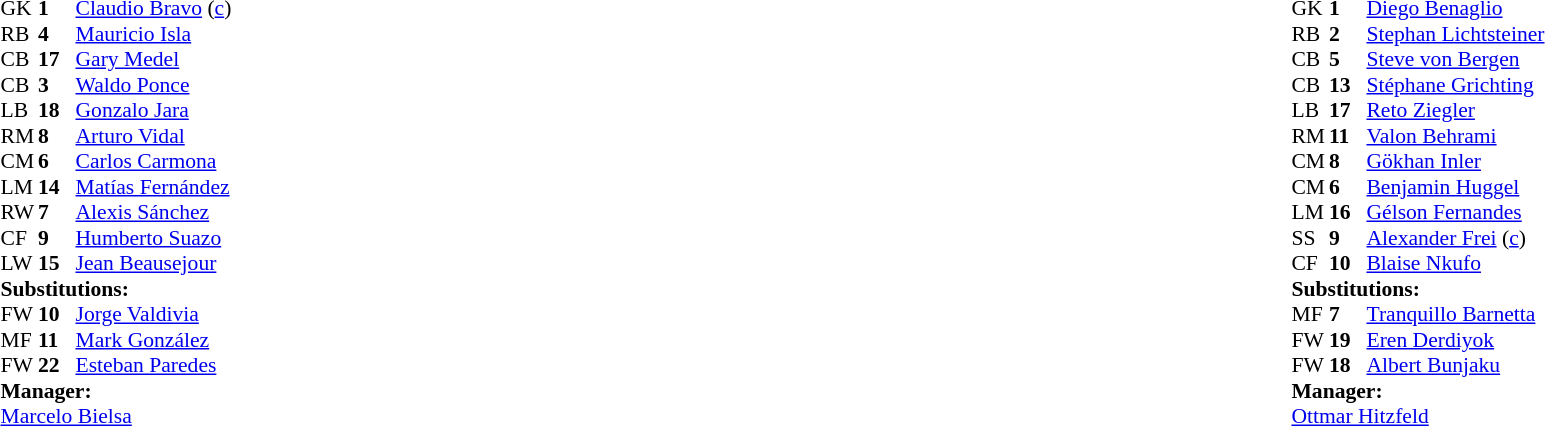<table width="100%">
<tr>
<td valign="top" width="40%"><br><table style="font-size: 90%" cellspacing="0" cellpadding="0">
<tr>
<th width=25></th>
<th width=25></th>
</tr>
<tr>
<td>GK</td>
<td><strong>1</strong></td>
<td><a href='#'>Claudio Bravo</a> (<a href='#'>c</a>)</td>
</tr>
<tr>
<td>RB</td>
<td><strong>4</strong></td>
<td><a href='#'>Mauricio Isla</a></td>
</tr>
<tr>
<td>CB</td>
<td><strong>17</strong></td>
<td><a href='#'>Gary Medel</a></td>
<td></td>
</tr>
<tr>
<td>CB</td>
<td><strong>3</strong></td>
<td><a href='#'>Waldo Ponce</a></td>
<td></td>
</tr>
<tr>
<td>LB</td>
<td><strong>18</strong></td>
<td><a href='#'>Gonzalo Jara</a></td>
</tr>
<tr>
<td>RM</td>
<td><strong>8</strong></td>
<td><a href='#'>Arturo Vidal</a></td>
<td></td>
<td></td>
</tr>
<tr>
<td>CM</td>
<td><strong>6</strong></td>
<td><a href='#'>Carlos Carmona</a></td>
<td></td>
</tr>
<tr>
<td>LM</td>
<td><strong>14</strong></td>
<td><a href='#'>Matías Fernández</a></td>
<td></td>
<td></td>
</tr>
<tr>
<td>RW</td>
<td><strong>7</strong></td>
<td><a href='#'>Alexis Sánchez</a></td>
</tr>
<tr>
<td>CF</td>
<td><strong>9</strong></td>
<td><a href='#'>Humberto Suazo</a></td>
<td></td>
<td></td>
</tr>
<tr>
<td>LW</td>
<td><strong>15</strong></td>
<td><a href='#'>Jean Beausejour</a></td>
</tr>
<tr>
<td colspan=3><strong>Substitutions:</strong></td>
</tr>
<tr>
<td>FW</td>
<td><strong>10</strong></td>
<td><a href='#'>Jorge Valdivia</a></td>
<td></td>
<td></td>
</tr>
<tr>
<td>MF</td>
<td><strong>11</strong></td>
<td><a href='#'>Mark González</a></td>
<td></td>
<td></td>
</tr>
<tr>
<td>FW</td>
<td><strong>22</strong></td>
<td><a href='#'>Esteban Paredes</a></td>
<td></td>
<td></td>
</tr>
<tr>
<td colspan=3><strong>Manager:</strong></td>
</tr>
<tr>
<td colspan=4> <a href='#'>Marcelo Bielsa</a></td>
</tr>
</table>
</td>
<td valign="top"></td>
<td valign="top" width="50%"><br><table style="font-size: 90%" cellspacing="0" cellpadding="0" align="center">
<tr>
<th width=25></th>
<th width=25></th>
</tr>
<tr>
<td>GK</td>
<td><strong>1</strong></td>
<td><a href='#'>Diego Benaglio</a></td>
</tr>
<tr>
<td>RB</td>
<td><strong>2</strong></td>
<td><a href='#'>Stephan Lichtsteiner</a></td>
</tr>
<tr>
<td>CB</td>
<td><strong>5</strong></td>
<td><a href='#'>Steve von Bergen</a></td>
</tr>
<tr>
<td>CB</td>
<td><strong>13</strong></td>
<td><a href='#'>Stéphane Grichting</a></td>
</tr>
<tr>
<td>LB</td>
<td><strong>17</strong></td>
<td><a href='#'>Reto Ziegler</a></td>
</tr>
<tr>
<td>RM</td>
<td><strong>11</strong></td>
<td><a href='#'>Valon Behrami</a></td>
<td></td>
</tr>
<tr>
<td>CM</td>
<td><strong>8</strong></td>
<td><a href='#'>Gökhan Inler</a></td>
<td></td>
</tr>
<tr>
<td>CM</td>
<td><strong>6</strong></td>
<td><a href='#'>Benjamin Huggel</a></td>
</tr>
<tr>
<td>LM</td>
<td><strong>16</strong></td>
<td><a href='#'>Gélson Fernandes</a></td>
<td></td>
<td></td>
</tr>
<tr>
<td>SS</td>
<td><strong>9</strong></td>
<td><a href='#'>Alexander Frei</a> (<a href='#'>c</a>)</td>
<td></td>
<td></td>
</tr>
<tr>
<td>CF</td>
<td><strong>10</strong></td>
<td><a href='#'>Blaise Nkufo</a></td>
<td></td>
<td></td>
</tr>
<tr>
<td colspan=3><strong>Substitutions:</strong></td>
</tr>
<tr>
<td>MF</td>
<td><strong>7</strong></td>
<td><a href='#'>Tranquillo Barnetta</a></td>
<td></td>
<td></td>
</tr>
<tr>
<td>FW</td>
<td><strong>19</strong></td>
<td><a href='#'>Eren Derdiyok</a></td>
<td></td>
<td></td>
</tr>
<tr>
<td>FW</td>
<td><strong>18</strong></td>
<td><a href='#'>Albert Bunjaku</a></td>
<td></td>
<td></td>
</tr>
<tr>
<td colspan=3><strong>Manager:</strong></td>
</tr>
<tr>
<td colspan=4> <a href='#'>Ottmar Hitzfeld</a></td>
</tr>
</table>
</td>
</tr>
</table>
